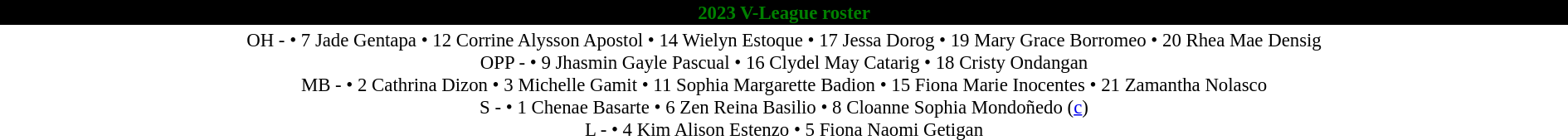<table class='toccolours mw-collapsible mw-collapsed' width=100% style=font-size:95%>
<tr>
<th style="background: black; color: green; text-align: center"><strong>2023 V-League roster</strong></th>
</tr>
<tr align=center>
<td>OH - • 7 Jade Gentapa • 12 Corrine Alysson Apostol • 14 Wielyn Estoque • 17 Jessa Dorog • 19 Mary Grace Borromeo • 20 Rhea Mae Densig  <br> OPP - • 9 Jhasmin Gayle Pascual • 16 Clydel May Catarig • 18 Cristy Ondangan<br> MB - • 2 Cathrina Dizon • 3 Michelle Gamit • 11 Sophia Margarette Badion • 15 Fiona Marie Inocentes • 21 Zamantha Nolasco <br> S - • 1 Chenae Basarte • 6 Zen Reina Basilio • 8 Cloanne Sophia Mondoñedo (<a href='#'>c</a>)<br> L - • 4 Kim Alison Estenzo • 5 Fiona Naomi Getigan</td>
</tr>
</table>
